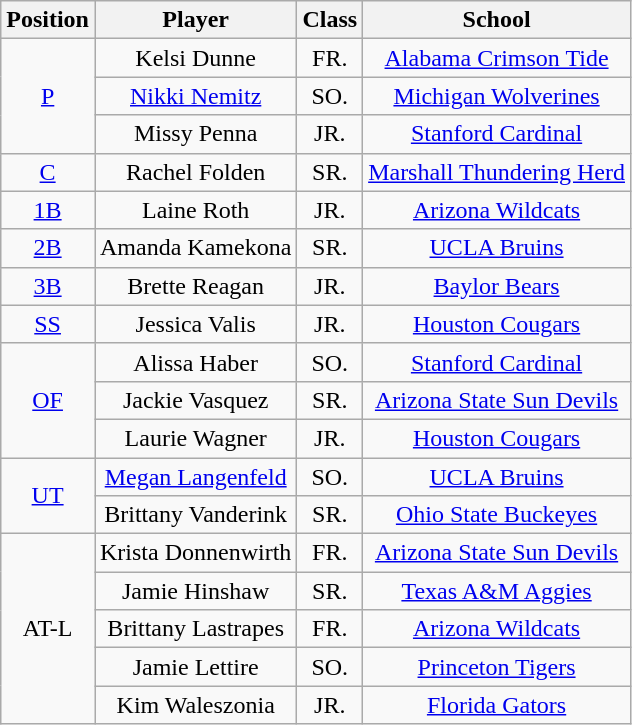<table class="wikitable">
<tr>
<th>Position</th>
<th>Player</th>
<th>Class</th>
<th>School</th>
</tr>
<tr align=center>
<td rowspan=3><a href='#'>P</a></td>
<td>Kelsi Dunne</td>
<td>FR.</td>
<td><a href='#'>Alabama Crimson Tide</a></td>
</tr>
<tr align=center>
<td><a href='#'>Nikki Nemitz</a></td>
<td>SO.</td>
<td><a href='#'>Michigan Wolverines</a></td>
</tr>
<tr align=center>
<td>Missy Penna</td>
<td>JR.</td>
<td><a href='#'>Stanford Cardinal</a></td>
</tr>
<tr align=center>
<td rowspan=1><a href='#'>C</a></td>
<td>Rachel Folden</td>
<td>SR.</td>
<td><a href='#'>Marshall Thundering Herd</a></td>
</tr>
<tr align=center>
<td rowspan=1><a href='#'>1B</a></td>
<td>Laine Roth</td>
<td>JR.</td>
<td><a href='#'>Arizona Wildcats</a></td>
</tr>
<tr align=center>
<td rowspan=1><a href='#'>2B</a></td>
<td>Amanda Kamekona</td>
<td>SR.</td>
<td><a href='#'>UCLA Bruins</a></td>
</tr>
<tr align=center>
<td rowspan=1><a href='#'>3B</a></td>
<td>Brette Reagan</td>
<td>JR.</td>
<td><a href='#'>Baylor Bears</a></td>
</tr>
<tr align=center>
<td rowspan=1><a href='#'>SS</a></td>
<td>Jessica Valis</td>
<td>JR.</td>
<td><a href='#'>Houston Cougars</a></td>
</tr>
<tr align=center>
<td rowspan=3><a href='#'>OF</a></td>
<td>Alissa Haber</td>
<td>SO.</td>
<td><a href='#'>Stanford Cardinal</a></td>
</tr>
<tr align=center>
<td>Jackie Vasquez</td>
<td>SR.</td>
<td><a href='#'>Arizona State Sun Devils</a></td>
</tr>
<tr align=center>
<td>Laurie Wagner</td>
<td>JR.</td>
<td><a href='#'>Houston Cougars</a></td>
</tr>
<tr align=center>
<td rowspan=2><a href='#'>UT</a></td>
<td><a href='#'>Megan Langenfeld</a></td>
<td>SO.</td>
<td><a href='#'>UCLA Bruins</a></td>
</tr>
<tr align=center>
<td>Brittany Vanderink</td>
<td>SR.</td>
<td><a href='#'>Ohio State Buckeyes</a></td>
</tr>
<tr align=center>
<td rowspan=6>AT-L</td>
<td>Krista Donnenwirth</td>
<td>FR.</td>
<td><a href='#'>Arizona State Sun Devils</a></td>
</tr>
<tr align=center>
<td>Jamie Hinshaw</td>
<td>SR.</td>
<td><a href='#'>Texas A&M Aggies</a></td>
</tr>
<tr align=center>
<td>Brittany Lastrapes</td>
<td>FR.</td>
<td><a href='#'>Arizona Wildcats</a></td>
</tr>
<tr align=center>
<td>Jamie Lettire</td>
<td>SO.</td>
<td><a href='#'>Princeton Tigers</a></td>
</tr>
<tr align=center>
<td>Kim Waleszonia</td>
<td>JR.</td>
<td><a href='#'>Florida Gators</a></td>
</tr>
</table>
